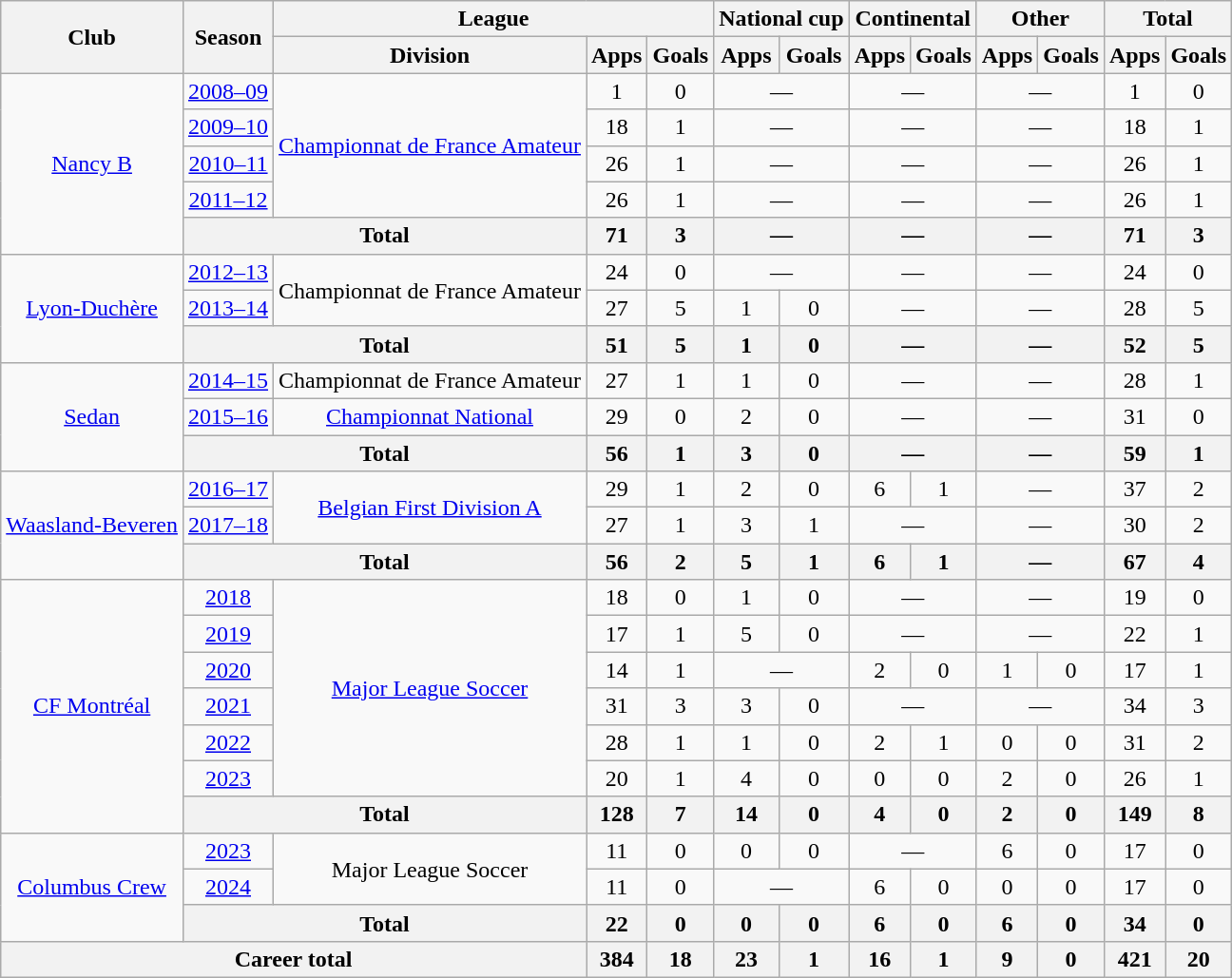<table class="wikitable" style="text-align:center">
<tr>
<th rowspan="2">Club</th>
<th rowspan="2">Season</th>
<th colspan="3">League</th>
<th colspan="2">National cup</th>
<th colspan="2">Continental</th>
<th colspan="2">Other</th>
<th colspan="2">Total</th>
</tr>
<tr>
<th>Division</th>
<th>Apps</th>
<th>Goals</th>
<th>Apps</th>
<th>Goals</th>
<th>Apps</th>
<th>Goals</th>
<th>Apps</th>
<th>Goals</th>
<th>Apps</th>
<th>Goals</th>
</tr>
<tr>
<td rowspan="5"><a href='#'>Nancy B</a></td>
<td><a href='#'>2008–09</a></td>
<td rowspan="4"><a href='#'>Championnat de France Amateur</a></td>
<td>1</td>
<td>0</td>
<td colspan="2">—</td>
<td colspan="2">—</td>
<td colspan="2">—</td>
<td>1</td>
<td>0</td>
</tr>
<tr>
<td><a href='#'>2009–10</a></td>
<td>18</td>
<td>1</td>
<td colspan="2">—</td>
<td colspan="2">—</td>
<td colspan="2">—</td>
<td>18</td>
<td>1</td>
</tr>
<tr>
<td><a href='#'>2010–11</a></td>
<td>26</td>
<td>1</td>
<td colspan="2">—</td>
<td colspan="2">—</td>
<td colspan="2">—</td>
<td>26</td>
<td>1</td>
</tr>
<tr>
<td><a href='#'>2011–12</a></td>
<td>26</td>
<td>1</td>
<td colspan="2">—</td>
<td colspan="2">—</td>
<td colspan="2">—</td>
<td>26</td>
<td>1</td>
</tr>
<tr>
<th colspan="2">Total</th>
<th>71</th>
<th>3</th>
<th colspan="2">—</th>
<th colspan="2">—</th>
<th colspan="2">—</th>
<th>71</th>
<th>3</th>
</tr>
<tr>
<td rowspan="3"><a href='#'>Lyon-Duchère</a></td>
<td><a href='#'>2012–13</a></td>
<td rowspan="2">Championnat de France Amateur</td>
<td>24</td>
<td>0</td>
<td colspan="2">—</td>
<td colspan="2">—</td>
<td colspan="2">—</td>
<td>24</td>
<td>0</td>
</tr>
<tr>
<td><a href='#'>2013–14</a></td>
<td>27</td>
<td>5</td>
<td>1</td>
<td>0</td>
<td colspan="2">—</td>
<td colspan="2">—</td>
<td>28</td>
<td>5</td>
</tr>
<tr>
<th colspan="2">Total</th>
<th>51</th>
<th>5</th>
<th>1</th>
<th>0</th>
<th colspan="2">—</th>
<th colspan="2">—</th>
<th>52</th>
<th>5</th>
</tr>
<tr>
<td rowspan="3"><a href='#'>Sedan</a></td>
<td><a href='#'>2014–15</a></td>
<td>Championnat de France Amateur</td>
<td>27</td>
<td>1</td>
<td>1</td>
<td>0</td>
<td colspan="2">—</td>
<td colspan="2">—</td>
<td>28</td>
<td>1</td>
</tr>
<tr>
<td><a href='#'>2015–16</a></td>
<td><a href='#'>Championnat National</a></td>
<td>29</td>
<td>0</td>
<td>2</td>
<td>0</td>
<td colspan="2">—</td>
<td colspan="2">—</td>
<td>31</td>
<td>0</td>
</tr>
<tr>
<th colspan="2">Total</th>
<th>56</th>
<th>1</th>
<th>3</th>
<th>0</th>
<th colspan="2">—</th>
<th colspan="2">—</th>
<th>59</th>
<th>1</th>
</tr>
<tr>
<td rowspan="3"><a href='#'>Waasland-Beveren</a></td>
<td><a href='#'>2016–17</a></td>
<td rowspan="2"><a href='#'>Belgian First Division A</a></td>
<td>29</td>
<td>1</td>
<td>2</td>
<td>0</td>
<td>6</td>
<td>1</td>
<td colspan="2">—</td>
<td>37</td>
<td>2</td>
</tr>
<tr>
<td><a href='#'>2017–18</a></td>
<td>27</td>
<td>1</td>
<td>3</td>
<td>1</td>
<td colspan="2">—</td>
<td colspan="2">—</td>
<td>30</td>
<td>2</td>
</tr>
<tr>
<th colspan="2">Total</th>
<th>56</th>
<th>2</th>
<th>5</th>
<th>1</th>
<th>6</th>
<th>1</th>
<th colspan="2">—</th>
<th>67</th>
<th>4</th>
</tr>
<tr>
<td rowspan="7"><a href='#'>CF Montréal</a></td>
<td><a href='#'>2018</a></td>
<td rowspan="6"><a href='#'>Major League Soccer</a></td>
<td>18</td>
<td>0</td>
<td>1</td>
<td>0</td>
<td colspan="2">—</td>
<td colspan="2">—</td>
<td>19</td>
<td>0</td>
</tr>
<tr>
<td><a href='#'>2019</a></td>
<td>17</td>
<td>1</td>
<td>5</td>
<td>0</td>
<td colspan="2">—</td>
<td colspan="2">—</td>
<td>22</td>
<td>1</td>
</tr>
<tr>
<td><a href='#'>2020</a></td>
<td>14</td>
<td>1</td>
<td colspan="2">—</td>
<td>2</td>
<td>0</td>
<td>1</td>
<td>0</td>
<td>17</td>
<td>1</td>
</tr>
<tr>
<td><a href='#'>2021</a></td>
<td>31</td>
<td>3</td>
<td>3</td>
<td>0</td>
<td colspan="2">—</td>
<td colspan="2">—</td>
<td>34</td>
<td>3</td>
</tr>
<tr>
<td><a href='#'>2022</a></td>
<td>28</td>
<td>1</td>
<td>1</td>
<td>0</td>
<td>2</td>
<td>1</td>
<td>0</td>
<td>0</td>
<td>31</td>
<td>2</td>
</tr>
<tr>
<td><a href='#'>2023</a></td>
<td>20</td>
<td>1</td>
<td>4</td>
<td>0</td>
<td>0</td>
<td>0</td>
<td>2</td>
<td>0</td>
<td>26</td>
<td>1</td>
</tr>
<tr>
<th colspan="2">Total</th>
<th>128</th>
<th>7</th>
<th>14</th>
<th>0</th>
<th>4</th>
<th>0</th>
<th>2</th>
<th>0</th>
<th>149</th>
<th>8</th>
</tr>
<tr>
<td rowspan="3"><a href='#'>Columbus Crew</a></td>
<td><a href='#'>2023</a></td>
<td rowspan="2">Major League Soccer</td>
<td>11</td>
<td>0</td>
<td>0</td>
<td>0</td>
<td colspan="2">—</td>
<td>6</td>
<td>0</td>
<td>17</td>
<td>0</td>
</tr>
<tr>
<td><a href='#'>2024</a></td>
<td>11</td>
<td>0</td>
<td colspan="2">—</td>
<td>6</td>
<td>0</td>
<td>0</td>
<td>0</td>
<td>17</td>
<td>0</td>
</tr>
<tr>
<th colspan="2">Total</th>
<th>22</th>
<th>0</th>
<th>0</th>
<th>0</th>
<th>6</th>
<th>0</th>
<th>6</th>
<th>0</th>
<th>34</th>
<th>0</th>
</tr>
<tr>
<th colspan="3">Career total</th>
<th>384</th>
<th>18</th>
<th>23</th>
<th>1</th>
<th>16</th>
<th>1</th>
<th>9</th>
<th>0</th>
<th>421</th>
<th>20</th>
</tr>
</table>
